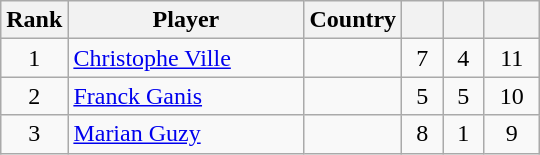<table class="wikitable sortable" style="text-align: center;">
<tr>
<th width=30>Rank</th>
<th width=150>Player</th>
<th>Country</th>
<th width=20></th>
<th width=20></th>
<th width=30></th>
</tr>
<tr>
<td>1</td>
<td align=left><a href='#'>Christophe Ville</a></td>
<td align=left></td>
<td>7</td>
<td>4</td>
<td>11</td>
</tr>
<tr>
<td>2</td>
<td align=left><a href='#'>Franck Ganis</a></td>
<td align=left></td>
<td>5</td>
<td>5</td>
<td>10</td>
</tr>
<tr>
<td>3</td>
<td align=left><a href='#'>Marian Guzy</a></td>
<td align=left></td>
<td>8</td>
<td>1</td>
<td>9</td>
</tr>
</table>
